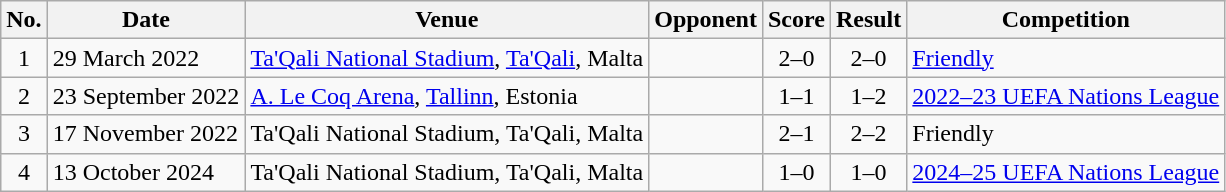<table class="wikitable sortable">
<tr>
<th scope="col">No.</th>
<th scope="col">Date</th>
<th scope="col">Venue</th>
<th scope="col">Opponent</th>
<th scope="col">Score</th>
<th scope="col">Result</th>
<th scope="col">Competition</th>
</tr>
<tr>
<td style="text-align:center">1</td>
<td>29 March 2022</td>
<td><a href='#'>Ta'Qali National Stadium</a>, <a href='#'>Ta'Qali</a>, Malta</td>
<td></td>
<td style="text-align:center">2–0</td>
<td style="text-align:center">2–0</td>
<td><a href='#'>Friendly</a></td>
</tr>
<tr>
<td style="text-align:center">2</td>
<td>23 September 2022</td>
<td><a href='#'>A. Le Coq Arena</a>, <a href='#'>Tallinn</a>, Estonia</td>
<td></td>
<td style="text-align:center">1–1</td>
<td style="text-align:center">1–2</td>
<td><a href='#'>2022–23 UEFA Nations League</a></td>
</tr>
<tr>
<td style="text-align:center">3</td>
<td>17 November 2022</td>
<td>Ta'Qali National Stadium, Ta'Qali, Malta</td>
<td></td>
<td style="text-align:center">2–1</td>
<td style="text-align:center">2–2</td>
<td>Friendly</td>
</tr>
<tr>
<td style="text-align:center">4</td>
<td>13 October 2024</td>
<td>Ta'Qali National Stadium, Ta'Qali, Malta</td>
<td></td>
<td style="text-align:center">1–0</td>
<td style="text-align:center">1–0</td>
<td><a href='#'>2024–25 UEFA Nations League</a></td>
</tr>
</table>
